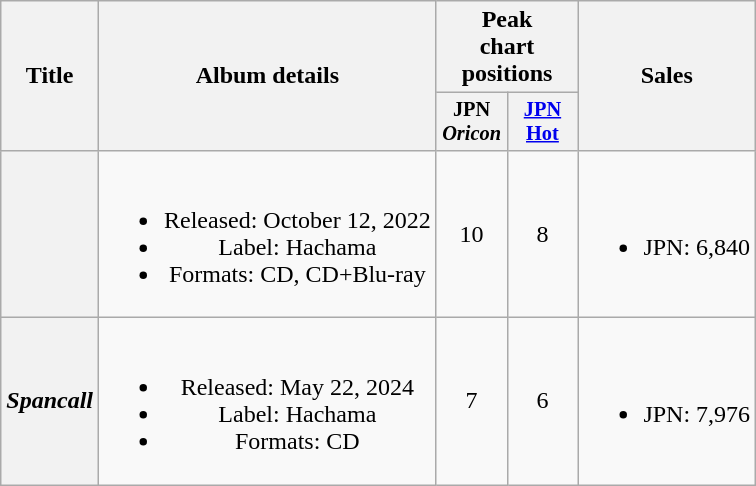<table class="wikitable plainrowheaders" style="text-align:center;">
<tr>
<th scope="col" rowspan="2">Title</th>
<th scope="col" rowspan="2">Album details</th>
<th scope="col" colspan="2">Peak <br> chart <br> positions</th>
<th scope="col" rowspan="2">Sales</th>
</tr>
<tr>
<th style="width:3em;font-size:85%">JPN <em>Oricon</em><br></th>
<th style="width:3em;font-size:85%"><a href='#'>JPN Hot</a><br></th>
</tr>
<tr>
<th scope="row"></th>
<td><br><ul><li>Released: October 12, 2022</li><li>Label: Hachama</li><li>Formats: CD, CD+Blu-ray</li></ul></td>
<td>10</td>
<td>8</td>
<td><br><ul><li>JPN: 6,840</li></ul></td>
</tr>
<tr>
<th scope="row"><em>Spancall</em></th>
<td><br><ul><li>Released: May 22, 2024</li><li>Label: Hachama</li><li>Formats: CD</li></ul></td>
<td>7</td>
<td>6</td>
<td><br><ul><li>JPN: 7,976</li></ul></td>
</tr>
</table>
